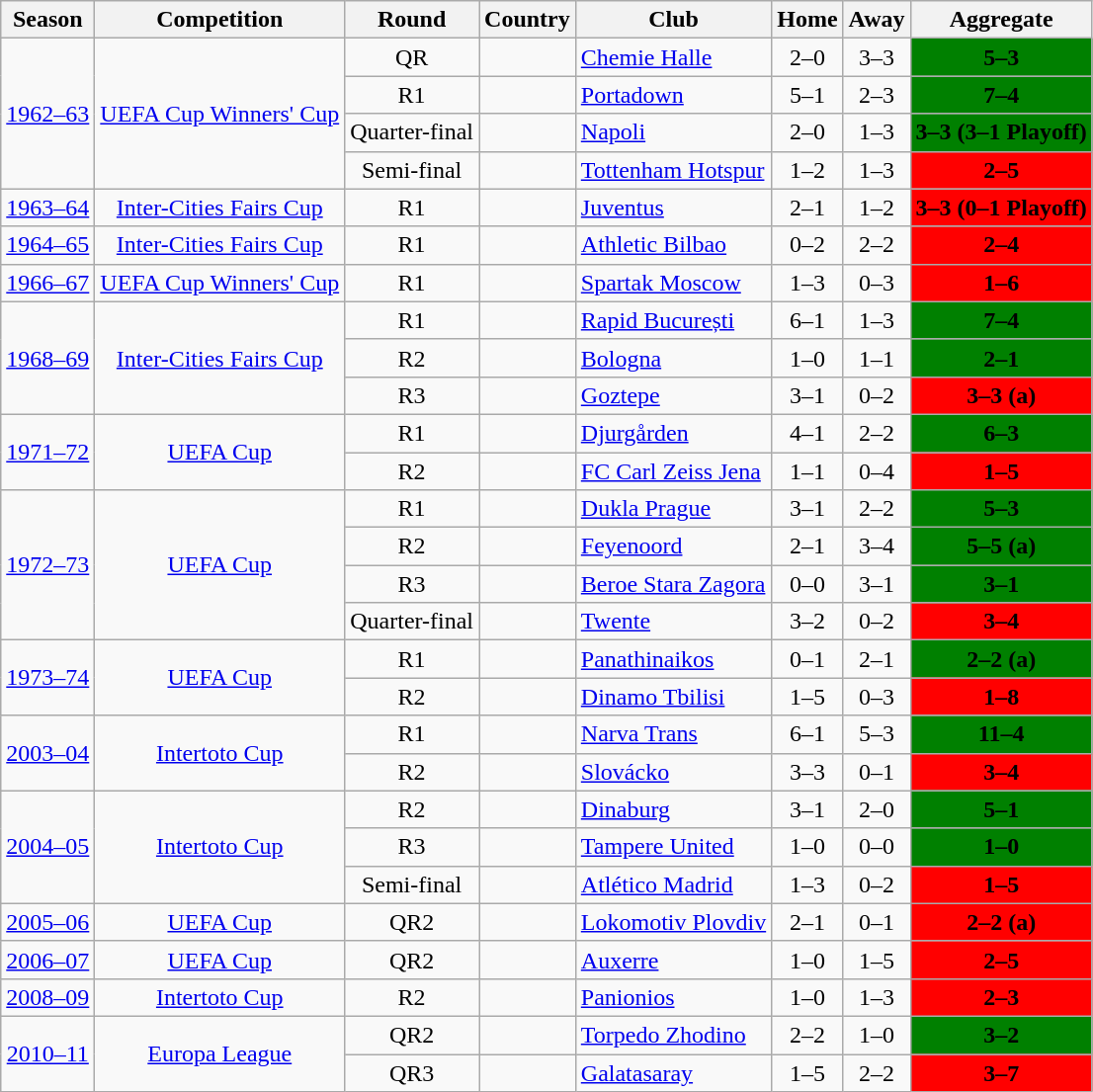<table class="wikitable" style="text-align:center">
<tr>
<th>Season</th>
<th>Competition</th>
<th>Round</th>
<th>Country</th>
<th>Club</th>
<th>Home</th>
<th>Away</th>
<th>Aggregate</th>
</tr>
<tr>
<td rowspan=4><a href='#'>1962–63</a></td>
<td rowspan=4><a href='#'>UEFA Cup Winners' Cup</a></td>
<td>QR</td>
<td></td>
<td align=left><a href='#'>Chemie Halle</a></td>
<td>2–0</td>
<td>3–3</td>
<td bgcolor=green><strong>5–3</strong></td>
</tr>
<tr>
<td>R1</td>
<td></td>
<td align=left><a href='#'>Portadown</a></td>
<td>5–1</td>
<td>2–3</td>
<td bgcolor=green><strong>7–4</strong></td>
</tr>
<tr>
<td>Quarter-final</td>
<td></td>
<td align=left><a href='#'>Napoli</a></td>
<td>2–0</td>
<td>1–3</td>
<td bgcolor=green><strong>3–3 (3–1 Playoff)</strong></td>
</tr>
<tr>
<td>Semi-final</td>
<td></td>
<td align=left><a href='#'>Tottenham Hotspur</a></td>
<td>1–2</td>
<td>1–3</td>
<td bgcolor=red><strong>2–5</strong></td>
</tr>
<tr>
<td><a href='#'>1963–64</a></td>
<td><a href='#'>Inter-Cities Fairs Cup</a></td>
<td>R1</td>
<td></td>
<td align=left><a href='#'>Juventus</a></td>
<td>2–1</td>
<td>1–2</td>
<td bgcolor=red><strong>3–3 (0–1 Playoff)</strong></td>
</tr>
<tr>
<td><a href='#'>1964–65</a></td>
<td><a href='#'>Inter-Cities Fairs Cup</a></td>
<td>R1</td>
<td></td>
<td align=left><a href='#'>Athletic Bilbao</a></td>
<td>0–2</td>
<td>2–2</td>
<td bgcolor=red><strong>2–4</strong></td>
</tr>
<tr>
<td><a href='#'>1966–67</a></td>
<td><a href='#'>UEFA Cup Winners' Cup</a></td>
<td>R1</td>
<td></td>
<td align=left><a href='#'>Spartak Moscow</a></td>
<td>1–3</td>
<td>0–3</td>
<td bgcolor=red><strong>1–6</strong></td>
</tr>
<tr>
<td rowspan=3><a href='#'>1968–69</a></td>
<td rowspan=3><a href='#'>Inter-Cities Fairs Cup</a></td>
<td>R1</td>
<td></td>
<td align=left><a href='#'>Rapid București</a></td>
<td>6–1</td>
<td>1–3</td>
<td bgcolor=green><strong>7–4</strong></td>
</tr>
<tr>
<td>R2</td>
<td></td>
<td align=left><a href='#'>Bologna</a></td>
<td>1–0</td>
<td>1–1</td>
<td bgcolor=green><strong>2–1</strong></td>
</tr>
<tr>
<td>R3</td>
<td></td>
<td align=left><a href='#'>Goztepe</a></td>
<td>3–1</td>
<td>0–2</td>
<td bgcolor=red><strong>3–3 (a)</strong></td>
</tr>
<tr>
<td rowspan=2><a href='#'>1971–72</a></td>
<td rowspan=2><a href='#'>UEFA Cup</a></td>
<td>R1</td>
<td></td>
<td align=left><a href='#'>Djurgården</a></td>
<td>4–1</td>
<td>2–2</td>
<td bgcolor=green><strong>6–3</strong></td>
</tr>
<tr>
<td>R2</td>
<td></td>
<td align=left><a href='#'>FC Carl Zeiss Jena</a></td>
<td>1–1</td>
<td>0–4</td>
<td bgcolor=red><strong>1–5</strong></td>
</tr>
<tr>
<td rowspan=4><a href='#'>1972–73</a></td>
<td rowspan=4><a href='#'>UEFA Cup</a></td>
<td>R1</td>
<td></td>
<td align=left><a href='#'>Dukla Prague</a></td>
<td>3–1</td>
<td>2–2</td>
<td bgcolor=green><strong>5–3</strong></td>
</tr>
<tr>
<td>R2</td>
<td></td>
<td align=left><a href='#'>Feyenoord</a></td>
<td>2–1</td>
<td>3–4</td>
<td bgcolor=green><strong>5–5 (a)</strong></td>
</tr>
<tr>
<td>R3</td>
<td></td>
<td align=left><a href='#'>Beroe Stara Zagora</a></td>
<td>0–0</td>
<td>3–1</td>
<td bgcolor=green><strong>3–1</strong></td>
</tr>
<tr>
<td>Quarter-final</td>
<td></td>
<td align=left><a href='#'>Twente</a></td>
<td>3–2</td>
<td>0–2</td>
<td bgcolor=red><strong>3–4</strong></td>
</tr>
<tr>
<td rowspan=2><a href='#'>1973–74</a></td>
<td rowspan=2><a href='#'>UEFA Cup</a></td>
<td>R1</td>
<td></td>
<td align=left><a href='#'>Panathinaikos</a></td>
<td>0–1</td>
<td>2–1</td>
<td bgcolor=green><strong>2–2 (a)</strong></td>
</tr>
<tr>
<td>R2</td>
<td></td>
<td align=left><a href='#'>Dinamo Tbilisi</a></td>
<td>1–5</td>
<td>0–3</td>
<td bgcolor=red><strong>1–8</strong></td>
</tr>
<tr>
<td rowspan=2><a href='#'>2003–04</a></td>
<td rowspan=2><a href='#'>Intertoto Cup</a></td>
<td>R1</td>
<td></td>
<td align=left><a href='#'>Narva Trans</a></td>
<td>6–1</td>
<td>5–3</td>
<td bgcolor=green><strong>11–4</strong></td>
</tr>
<tr>
<td>R2</td>
<td></td>
<td align=left><a href='#'>Slovácko</a></td>
<td>3–3</td>
<td>0–1</td>
<td bgcolor=red><strong>3–4</strong></td>
</tr>
<tr>
<td rowspan=3><a href='#'>2004–05</a></td>
<td rowspan=3><a href='#'>Intertoto Cup</a></td>
<td>R2</td>
<td></td>
<td align=left><a href='#'>Dinaburg</a></td>
<td>3–1</td>
<td>2–0</td>
<td bgcolor=green><strong>5–1</strong></td>
</tr>
<tr>
<td>R3</td>
<td></td>
<td align=left><a href='#'>Tampere United</a></td>
<td>1–0</td>
<td>0–0</td>
<td bgcolor=green><strong>1–0</strong></td>
</tr>
<tr>
<td>Semi-final</td>
<td></td>
<td align=left><a href='#'>Atlético Madrid</a></td>
<td>1–3</td>
<td>0–2</td>
<td bgcolor=red><strong>1–5</strong></td>
</tr>
<tr>
<td><a href='#'>2005–06</a></td>
<td><a href='#'>UEFA Cup</a></td>
<td>QR2</td>
<td></td>
<td align=left><a href='#'>Lokomotiv Plovdiv</a></td>
<td>2–1</td>
<td>0–1</td>
<td bgcolor=red><strong>2–2 (a)</strong></td>
</tr>
<tr>
<td><a href='#'>2006–07</a></td>
<td><a href='#'>UEFA Cup</a></td>
<td>QR2</td>
<td></td>
<td align=left><a href='#'>Auxerre</a></td>
<td>1–0</td>
<td>1–5</td>
<td bgcolor=red><strong>2–5</strong></td>
</tr>
<tr>
<td><a href='#'>2008–09</a></td>
<td><a href='#'>Intertoto Cup</a></td>
<td>R2</td>
<td></td>
<td align=left><a href='#'>Panionios</a></td>
<td>1–0</td>
<td>1–3</td>
<td bgcolor=red><strong>2–3</strong></td>
</tr>
<tr>
<td rowspan=2><a href='#'>2010–11</a></td>
<td rowspan=2><a href='#'>Europa League</a></td>
<td>QR2</td>
<td></td>
<td align=left><a href='#'>Torpedo Zhodino</a></td>
<td>2–2</td>
<td>1–0</td>
<td bgcolor=green><strong>3–2</strong></td>
</tr>
<tr>
<td>QR3</td>
<td></td>
<td align=left><a href='#'>Galatasaray</a></td>
<td>1–5</td>
<td>2–2</td>
<td bgcolor=red><strong>3–7</strong></td>
</tr>
</table>
